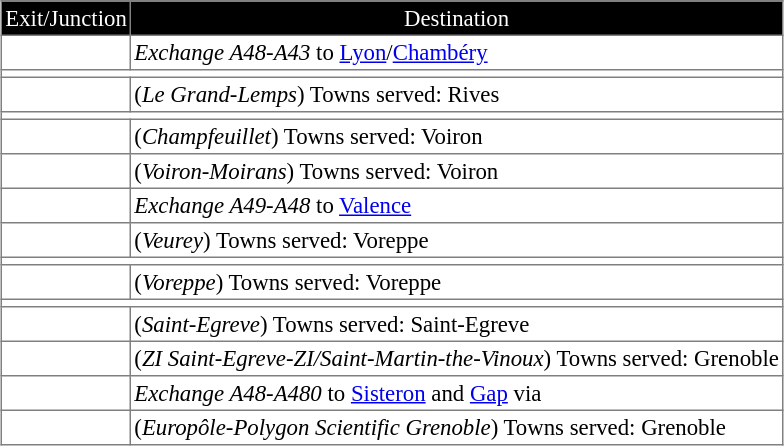<table border=1 cellpadding=2 style="margin-left:1em; margin-bottom: 1em; color: black; border-collapse: collapse; font-size: 95%;">
<tr align="center" bgcolor="000000" style="color: white">
<td>Exit/Junction</td>
<td>Destination</td>
</tr>
<tr>
<td> </td>
<td><em>Exchange A48-A43 </em>  to <a href='#'>Lyon</a>/<a href='#'>Chambéry</a></td>
</tr>
<tr>
<td colspan="2"></td>
</tr>
<tr>
<td></td>
<td>(<em>Le Grand-Lemps</em>) Towns served: Rives</td>
</tr>
<tr>
<td colspan="2"></td>
</tr>
<tr>
<td></td>
<td>(<em>Champfeuillet</em>) Towns served: Voiron</td>
</tr>
<tr>
<td></td>
<td>(<em>Voiron-Moirans</em>) Towns served: Voiron</td>
</tr>
<tr>
<td></td>
<td><em>Exchange A49-A48</em>   to <a href='#'>Valence</a></td>
</tr>
<tr>
<td></td>
<td>(<em>Veurey</em>) Towns served: Voreppe</td>
</tr>
<tr>
<td colspan="2"></td>
</tr>
<tr>
<td></td>
<td>(<em>Voreppe</em>) Towns served: Voreppe</td>
</tr>
<tr>
<td colspan="2"></td>
</tr>
<tr>
<td></td>
<td>(<em>Saint-Egreve</em>) Towns served: Saint-Egreve</td>
</tr>
<tr>
<td></td>
<td>(<em>ZI Saint-Egreve-ZI/Saint-Martin-the-Vinoux</em>) Towns served: Grenoble</td>
</tr>
<tr>
<td></td>
<td><em>Exchange A48-A480</em>   to <a href='#'>Sisteron</a> and <a href='#'>Gap</a> via </td>
</tr>
<tr>
<td></td>
<td>(<em>Europôle-Polygon Scientific Grenoble</em>) Towns served: Grenoble</td>
</tr>
</table>
